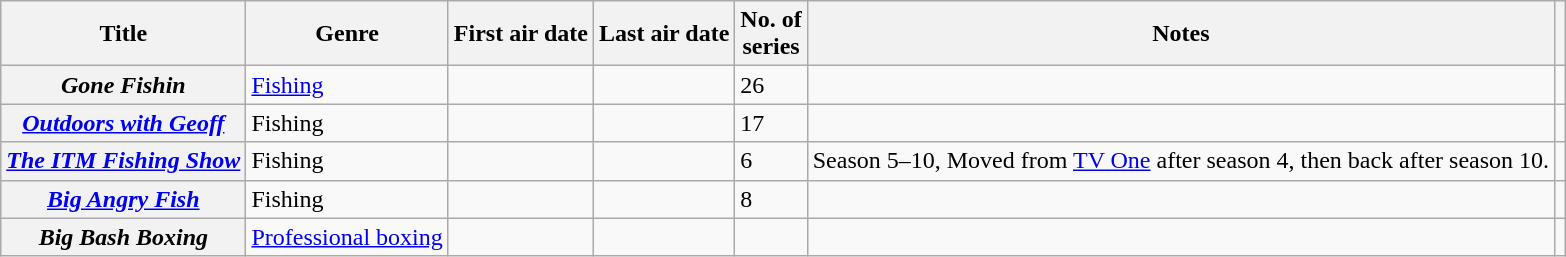<table class="wikitable plainrowheaders sortable">
<tr>
<th scope="col">Title</th>
<th scope="col">Genre</th>
<th scope="col">First air date</th>
<th scope="col">Last air date</th>
<th scope="col">No. of<br>series</th>
<th scope="col" class="unsortable">Notes</th>
<th scope="col" class="unsortable"></th>
</tr>
<tr>
<th scope="row"><em>Gone Fishin</em></th>
<td><a href='#'>Fishing</a></td>
<td></td>
<td></td>
<td>26</td>
<td></td>
<td style="text-align:center;"></td>
</tr>
<tr>
<th scope="row"><em><a href='#'>Outdoors with Geoff</a></em></th>
<td>Fishing</td>
<td></td>
<td></td>
<td>17</td>
<td></td>
<td style="text-align:center;"></td>
</tr>
<tr>
<th scope="row"><em><a href='#'>The ITM Fishing Show</a></em></th>
<td>Fishing</td>
<td></td>
<td></td>
<td>6</td>
<td>Season 5–10, Moved from <a href='#'>TV One</a> after season 4, then back after season 10.</td>
<td style="text-align:center;"></td>
</tr>
<tr>
<th scope="row"><em><a href='#'>Big Angry Fish</a></em></th>
<td>Fishing</td>
<td></td>
<td></td>
<td>8</td>
<td></td>
<td style="text-align:center;"></td>
</tr>
<tr>
<th scope="row"><em>Big Bash Boxing</em></th>
<td><a href='#'>Professional boxing</a></td>
<td></td>
<td></td>
<td></td>
<td></td>
<td style="text-align:center;"></td>
</tr>
</table>
